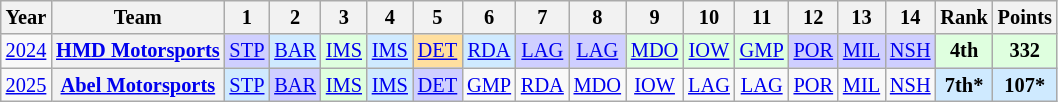<table class="wikitable" style="text-align:center; font-size:85%">
<tr>
<th>Year</th>
<th>Team</th>
<th>1</th>
<th>2</th>
<th>3</th>
<th>4</th>
<th>5</th>
<th>6</th>
<th>7</th>
<th>8</th>
<th>9</th>
<th>10</th>
<th>11</th>
<th>12</th>
<th>13</th>
<th>14</th>
<th>Rank</th>
<th>Points</th>
</tr>
<tr>
<td><a href='#'>2024</a></td>
<th nowrap><a href='#'>HMD Motorsports</a></th>
<td style="background:#CFCFFF;"><a href='#'>STP</a><br></td>
<td style="background:#CFEAFF;"><a href='#'>BAR</a><br></td>
<td style="background:#DFFFDF;"><a href='#'>IMS</a><br></td>
<td style="background:#CFEAFF;"><a href='#'>IMS</a><br></td>
<td style="background:#FFDF9F;"><a href='#'>DET</a><br></td>
<td style="background:#CFEAFF;"><a href='#'>RDA</a><br></td>
<td style="background:#CFCFFF;"><a href='#'>LAG</a><br></td>
<td style="background:#CFCFFF;"><a href='#'>LAG</a><br></td>
<td style="background:#DFFFDF;"><a href='#'>MDO</a><br></td>
<td style="background:#DFFFDF;"><a href='#'>IOW</a><br></td>
<td style="background:#DFFFDF;"><a href='#'>GMP</a><br></td>
<td style="background:#CFCFFF;"><a href='#'>POR</a><br></td>
<td style="background:#CFCFFF;"><a href='#'>MIL</a><br></td>
<td style="background:#CFCFFF;"><a href='#'>NSH</a><br></td>
<th style="background:#DFFFDF;">4th</th>
<th style="background:#DFFFDF;">332</th>
</tr>
<tr>
<td><a href='#'>2025</a></td>
<th nowrap><a href='#'>Abel Motorsports</a></th>
<td style="background:#CFEAFF;"><a href='#'>STP</a><br></td>
<td style="background:#CFCFFF;"><a href='#'>BAR</a><br></td>
<td style="background:#DFFFDF;"><a href='#'>IMS</a><br></td>
<td style="background:#CFEAFF;"><a href='#'>IMS</a><br></td>
<td style="background:#CFCFFF;"><a href='#'>DET</a><br></td>
<td style="background:#;"><a href='#'>GMP</a></td>
<td style="background:#;"><a href='#'>RDA</a></td>
<td style="background:#;"><a href='#'>MDO</a></td>
<td style="background:#;"><a href='#'>IOW</a></td>
<td style="background:#;"><a href='#'>LAG</a></td>
<td style="background:#;"><a href='#'>LAG</a></td>
<td style="background:#;"><a href='#'>POR</a></td>
<td style="background:#;"><a href='#'>MIL</a></td>
<td style="background:#;"><a href='#'>NSH</a></td>
<th style="background:#CFEAFF;">7th*</th>
<th style="background:#CFEAFF;">107*</th>
</tr>
</table>
